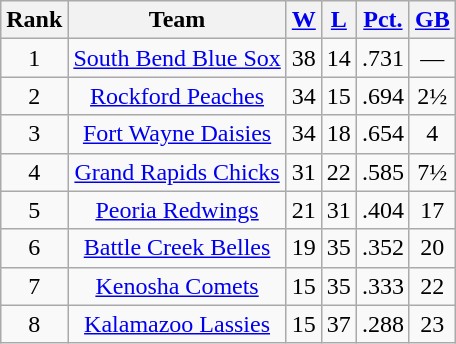<table class="wikitable" style="text-align:center;">
<tr>
<th>Rank</th>
<th>Team</th>
<th><a href='#'>W</a></th>
<th><a href='#'>L</a></th>
<th><a href='#'>Pct.</a></th>
<th><a href='#'>GB</a></th>
</tr>
<tr>
<td>1</td>
<td><a href='#'>South Bend Blue Sox</a></td>
<td>38</td>
<td>14</td>
<td>.731</td>
<td>—</td>
</tr>
<tr>
<td>2</td>
<td><a href='#'>Rockford Peaches</a></td>
<td>34</td>
<td>15</td>
<td>.694</td>
<td>2½</td>
</tr>
<tr>
<td>3</td>
<td><a href='#'>Fort Wayne Daisies</a></td>
<td>34</td>
<td>18</td>
<td>.654</td>
<td>4</td>
</tr>
<tr>
<td>4</td>
<td><a href='#'>Grand Rapids Chicks</a></td>
<td>31</td>
<td>22</td>
<td>.585</td>
<td>7½</td>
</tr>
<tr>
<td>5</td>
<td><a href='#'>Peoria Redwings</a></td>
<td>21</td>
<td>31</td>
<td>.404</td>
<td>17</td>
</tr>
<tr>
<td>6</td>
<td><a href='#'>Battle Creek Belles</a></td>
<td>19</td>
<td>35</td>
<td>.352</td>
<td>20</td>
</tr>
<tr>
<td>7</td>
<td><a href='#'>Kenosha Comets</a></td>
<td>15</td>
<td>35</td>
<td>.333</td>
<td>22</td>
</tr>
<tr>
<td>8</td>
<td><a href='#'>Kalamazoo Lassies</a></td>
<td>15</td>
<td>37</td>
<td>.288</td>
<td>23</td>
</tr>
</table>
